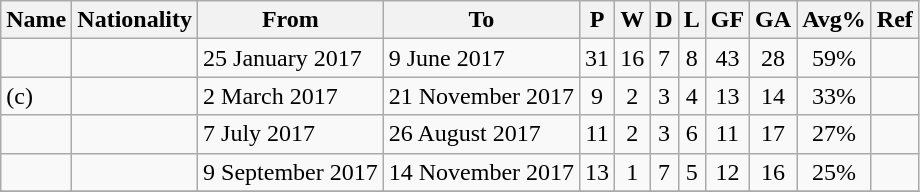<table class="wikitable sortable">
<tr>
<th>Name</th>
<th>Nationality</th>
<th>From</th>
<th class="unsortable">To</th>
<th>P</th>
<th>W</th>
<th>D</th>
<th>L</th>
<th>GF</th>
<th>GA</th>
<th>Avg%</th>
<th>Ref</th>
</tr>
<tr>
<td align=left></td>
<td></td>
<td align=left>25 January 2017</td>
<td align=left>9 June 2017</td>
<td align=center>31</td>
<td align=center>16</td>
<td align=center>7</td>
<td align=center>8</td>
<td align=center>43</td>
<td align=center>28</td>
<td align=center>59%</td>
<td align=center></td>
</tr>
<tr>
<td align=left> (c)</td>
<td></td>
<td align=left>2 March 2017</td>
<td align=left>21 November 2017</td>
<td align=center>9</td>
<td align=center>2</td>
<td align=center>3</td>
<td align=center>4</td>
<td align=center>13</td>
<td align=center>14</td>
<td align=center>33%</td>
<td align=center></td>
</tr>
<tr>
<td align=left></td>
<td></td>
<td align=left>7 July 2017</td>
<td align=left>26 August 2017</td>
<td align=center>11</td>
<td align=center>2</td>
<td align=center>3</td>
<td align=center>6</td>
<td align=center>11</td>
<td align=center>17</td>
<td align=center>27%</td>
<td align=center></td>
</tr>
<tr>
<td align=left></td>
<td></td>
<td align=left>9 September 2017</td>
<td align=left>14 November 2017</td>
<td align=center>13</td>
<td align=center>1</td>
<td align=center>7</td>
<td align=center>5</td>
<td align=center>12</td>
<td align=center>16</td>
<td align=center>25%</td>
<td align=center></td>
</tr>
<tr>
</tr>
</table>
